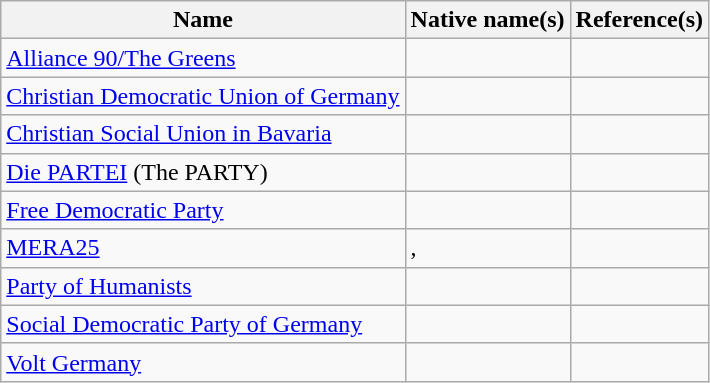<table class="wikitable">
<tr>
<th>Name</th>
<th>Native name(s)</th>
<th>Reference(s)</th>
</tr>
<tr>
<td><a href='#'>Alliance 90/The Greens</a></td>
<td></td>
<td></td>
</tr>
<tr>
<td><a href='#'>Christian Democratic Union of Germany</a></td>
<td></td>
<td></td>
</tr>
<tr>
<td><a href='#'>Christian Social Union in Bavaria</a></td>
<td></td>
<td></td>
</tr>
<tr>
<td><a href='#'>Die PARTEI</a> (The PARTY)</td>
<td></td>
<td></td>
</tr>
<tr>
<td><a href='#'>Free Democratic Party</a></td>
<td></td>
<td></td>
</tr>
<tr>
<td><a href='#'>MERA25</a></td>
<td>, </td>
<td></td>
</tr>
<tr>
<td><a href='#'>Party of Humanists</a></td>
<td></td>
<td></td>
</tr>
<tr>
<td><a href='#'>Social Democratic Party of Germany</a></td>
<td></td>
<td></td>
</tr>
<tr>
<td><a href='#'>Volt Germany</a></td>
<td></td>
<td></td>
</tr>
</table>
